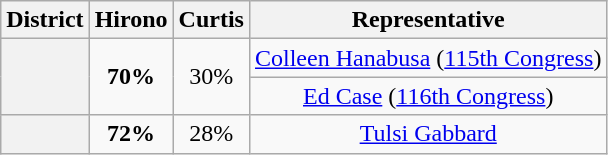<table class=wikitable>
<tr>
<th>District</th>
<th>Hirono</th>
<th>Curtis</th>
<th>Representative</th>
</tr>
<tr align=center>
<th rowspan=2 ></th>
<td rowspan=2><strong>70%</strong></td>
<td rowspan=2>30%</td>
<td><a href='#'>Colleen Hanabusa</a> (<a href='#'>115th Congress</a>)</td>
</tr>
<tr align=center>
<td><a href='#'>Ed Case</a> (<a href='#'>116th Congress</a>)</td>
</tr>
<tr align=center>
<th></th>
<td><strong>72%</strong></td>
<td>28%</td>
<td><a href='#'>Tulsi Gabbard</a></td>
</tr>
</table>
